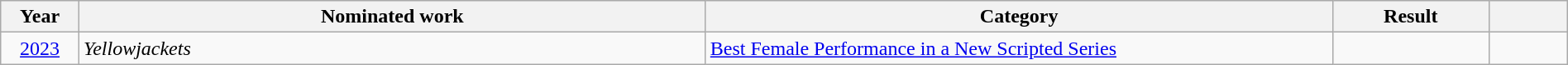<table class="wikitable" style="width:100%;">
<tr>
<th style="width:5%;">Year</th>
<th style="width:40%;">Nominated work</th>
<th style="width:40%;">Category</th>
<th style="width:10%;">Result</th>
<th style="width:5%;"></th>
</tr>
<tr>
<td style="text-align:center;"><a href='#'>2023</a></td>
<td><em>Yellowjackets</em></td>
<td><a href='#'>Best Female Performance in a New Scripted Series</a></td>
<td></td>
<td style="text-align:center;"></td>
</tr>
</table>
